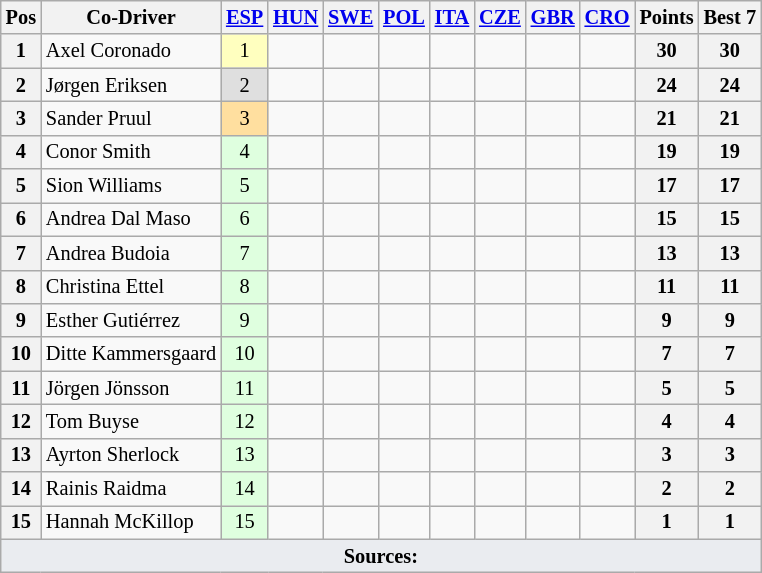<table class="wikitable" style="font-size: 85%; text-align: center">
<tr valign="top">
<th valign="middle">Pos</th>
<th valign="middle">Co-Driver</th>
<th><a href='#'>ESP</a><br></th>
<th><a href='#'>HUN</a><br></th>
<th><a href='#'>SWE</a><br></th>
<th><a href='#'>POL</a><br></th>
<th><a href='#'>ITA</a><br></th>
<th><a href='#'>CZE</a><br></th>
<th><a href='#'>GBR</a><br></th>
<th><a href='#'>CRO</a><br></th>
<th valign="middle">Points</th>
<th valign="middle">Best 7</th>
</tr>
<tr>
<th>1</th>
<td align="left"> Axel Coronado</td>
<td style="background:#FFFFBF;">1</td>
<td></td>
<td></td>
<td></td>
<td></td>
<td></td>
<td></td>
<td></td>
<th>30</th>
<th>30</th>
</tr>
<tr>
<th>2</th>
<td align="left"> Jørgen Eriksen</td>
<td style="background:#DFDFDF;">2</td>
<td></td>
<td></td>
<td></td>
<td></td>
<td></td>
<td></td>
<td></td>
<th>24</th>
<th>24</th>
</tr>
<tr>
<th>3</th>
<td align="left"> Sander Pruul</td>
<td style="background:#FFDF9F;">3</td>
<td></td>
<td></td>
<td></td>
<td></td>
<td></td>
<td></td>
<td></td>
<th>21</th>
<th>21</th>
</tr>
<tr>
<th>4</th>
<td align="left"> Conor Smith</td>
<td style="background:#DFFFDF;">4</td>
<td></td>
<td></td>
<td></td>
<td></td>
<td></td>
<td></td>
<td></td>
<th>19</th>
<th>19</th>
</tr>
<tr>
<th>5</th>
<td align="left"> Sion Williams</td>
<td style="background:#DFFFDF;">5</td>
<td></td>
<td></td>
<td></td>
<td></td>
<td></td>
<td></td>
<td></td>
<th>17</th>
<th>17</th>
</tr>
<tr>
<th>6</th>
<td align="left"> Andrea Dal Maso</td>
<td style="background:#DFFFDF;">6</td>
<td></td>
<td></td>
<td></td>
<td></td>
<td></td>
<td></td>
<td></td>
<th>15</th>
<th>15</th>
</tr>
<tr>
<th>7</th>
<td align="left"> Andrea Budoia</td>
<td style="background:#DFFFDF;">7</td>
<td></td>
<td></td>
<td></td>
<td></td>
<td></td>
<td></td>
<td></td>
<th>13</th>
<th>13</th>
</tr>
<tr>
<th>8</th>
<td align="left"> Christina Ettel</td>
<td style="background:#DFFFDF;">8</td>
<td></td>
<td></td>
<td></td>
<td></td>
<td></td>
<td></td>
<td></td>
<th>11</th>
<th>11</th>
</tr>
<tr>
<th>9</th>
<td align="left"> Esther Gutiérrez</td>
<td style="background:#DFFFDF;">9</td>
<td></td>
<td></td>
<td></td>
<td></td>
<td></td>
<td></td>
<td></td>
<th>9</th>
<th>9</th>
</tr>
<tr>
<th>10</th>
<td align="left"> Ditte Kammersgaard</td>
<td style="background:#DFFFDF;">10</td>
<td></td>
<td></td>
<td></td>
<td></td>
<td></td>
<td></td>
<td></td>
<th>7</th>
<th>7</th>
</tr>
<tr>
<th>11</th>
<td align="left"> Jörgen Jönsson</td>
<td style="background:#DFFFDF;">11</td>
<td></td>
<td></td>
<td></td>
<td></td>
<td></td>
<td></td>
<td></td>
<th>5</th>
<th>5</th>
</tr>
<tr>
<th>12</th>
<td align="left"> Tom Buyse</td>
<td style="background:#DFFFDF;">12</td>
<td></td>
<td></td>
<td></td>
<td></td>
<td></td>
<td></td>
<td></td>
<th>4</th>
<th>4</th>
</tr>
<tr>
<th>13</th>
<td align="left"> Ayrton Sherlock</td>
<td style="background:#DFFFDF;">13</td>
<td></td>
<td></td>
<td></td>
<td></td>
<td></td>
<td></td>
<td></td>
<th>3</th>
<th>3</th>
</tr>
<tr>
<th>14</th>
<td align="left"> Rainis Raidma</td>
<td style="background:#DFFFDF;">14</td>
<td></td>
<td></td>
<td></td>
<td></td>
<td></td>
<td></td>
<td></td>
<th>2</th>
<th>2</th>
</tr>
<tr>
<th>15</th>
<td align="left"> Hannah McKillop</td>
<td style="background:#DFFFDF;">15</td>
<td></td>
<td></td>
<td></td>
<td></td>
<td></td>
<td></td>
<td></td>
<th>1</th>
<th>1</th>
</tr>
<tr>
<td colspan="12" style="background-color:#EAECF0;text-align:center"><strong>Sources:</strong></td>
</tr>
</table>
